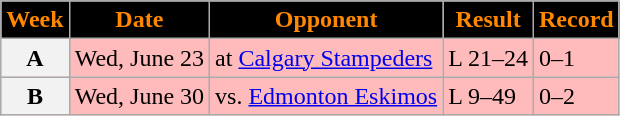<table class="wikitable sortable">
<tr>
<th style="background:black;color:#FF8800;">Week</th>
<th style="background:black;color:#FF8800;">Date</th>
<th style="background:black;color:#FF8800;">Opponent</th>
<th style="background:black;color:#FF8800;">Result</th>
<th style="background:black;color:#FF8800;">Record</th>
</tr>
<tr style="background:#ffbbbb">
<th>A</th>
<td>Wed, June 23</td>
<td>at <a href='#'>Calgary Stampeders</a></td>
<td>L 21–24</td>
<td>0–1</td>
</tr>
<tr style="background:#ffbbbb">
<th>B</th>
<td>Wed, June 30</td>
<td>vs. <a href='#'>Edmonton Eskimos</a></td>
<td>L 9–49</td>
<td>0–2</td>
</tr>
</table>
